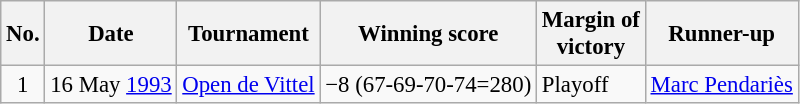<table class="wikitable" style="font-size:95%;">
<tr>
<th>No.</th>
<th>Date</th>
<th>Tournament</th>
<th>Winning score</th>
<th>Margin of<br>victory</th>
<th>Runner-up</th>
</tr>
<tr>
<td align=center>1</td>
<td align=right>16 May <a href='#'>1993</a></td>
<td><a href='#'>Open de Vittel</a></td>
<td>−8 (67-69-70-74=280)</td>
<td>Playoff</td>
<td> <a href='#'>Marc Pendariès</a></td>
</tr>
</table>
